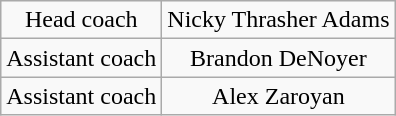<table class="wikitable" style="text-align: center;">
<tr>
<td>Head coach</td>
<td>Nicky Thrasher Adams</td>
</tr>
<tr>
<td>Assistant coach</td>
<td>Brandon DeNoyer</td>
</tr>
<tr>
<td>Assistant coach</td>
<td>Alex Zaroyan</td>
</tr>
</table>
